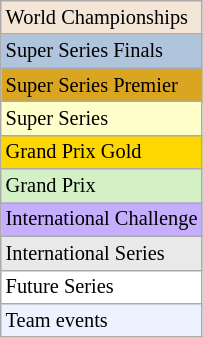<table class=wikitable style="font-size:85%">
<tr style="background:#F3E6D7;">
<td>World Championships</td>
</tr>
<tr style="background:#B0C4DE;">
<td>Super Series Finals</td>
</tr>
<tr style="background:#DAA520;">
<td>Super Series Premier</td>
</tr>
<tr style="background:#ffffcc;">
<td>Super Series</td>
</tr>
<tr style="background:#FFD700;">
<td>Grand Prix Gold</td>
</tr>
<tr style="background:#D4F1C5;">
<td>Grand Prix</td>
</tr>
<tr style="background:#C6AEFF;">
<td>International Challenge</td>
</tr>
<tr style="background:#E9E9E9;">
<td>International Series</td>
</tr>
<tr style="background:#ffffff;">
<td>Future Series</td>
</tr>
<tr style="background:#ECF2FF;">
<td>Team events</td>
</tr>
</table>
